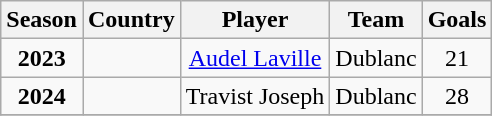<table class="wikitable" style="text-align:center;">
<tr>
<th>Season</th>
<th>Country</th>
<th>Player</th>
<th>Team</th>
<th>Goals</th>
</tr>
<tr>
<td><strong>2023</strong></td>
<td></td>
<td><a href='#'>Audel Laville</a></td>
<td>Dublanc</td>
<td>21</td>
</tr>
<tr>
<td><strong>2024</strong></td>
<td></td>
<td>Travist Joseph</td>
<td>Dublanc</td>
<td>28</td>
</tr>
<tr>
</tr>
</table>
